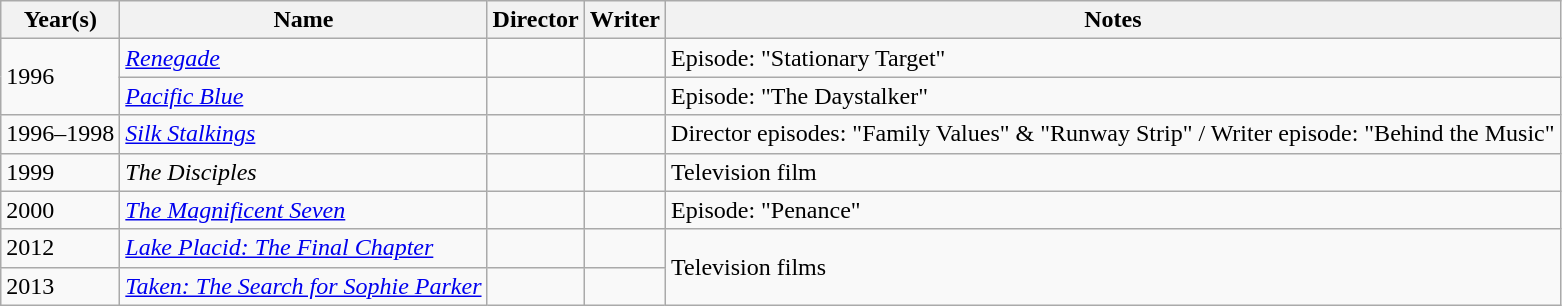<table class="wikitable sortable">
<tr>
<th>Year(s)</th>
<th>Name</th>
<th>Director</th>
<th>Writer</th>
<th>Notes</th>
</tr>
<tr>
<td rowspan="2">1996</td>
<td><em><a href='#'>Renegade</a></em></td>
<td></td>
<td></td>
<td>Episode: "Stationary Target"</td>
</tr>
<tr>
<td><em><a href='#'>Pacific Blue</a></em></td>
<td></td>
<td></td>
<td>Episode: "The Daystalker"</td>
</tr>
<tr>
<td>1996–1998</td>
<td><em><a href='#'>Silk Stalkings</a></em></td>
<td></td>
<td></td>
<td>Director episodes: "Family Values" & "Runway Strip" / Writer episode: "Behind the Music"</td>
</tr>
<tr>
<td>1999</td>
<td><em>The Disciples</em></td>
<td></td>
<td></td>
<td>Television film</td>
</tr>
<tr>
<td>2000</td>
<td><em><a href='#'>The Magnificent Seven</a></em></td>
<td></td>
<td></td>
<td>Episode: "Penance"</td>
</tr>
<tr>
<td>2012</td>
<td><em><a href='#'>Lake Placid: The Final Chapter</a></em></td>
<td></td>
<td></td>
<td rowspan="2">Television films</td>
</tr>
<tr>
<td>2013</td>
<td><em><a href='#'>Taken: The Search for Sophie Parker</a></em></td>
<td></td>
<td></td>
</tr>
</table>
